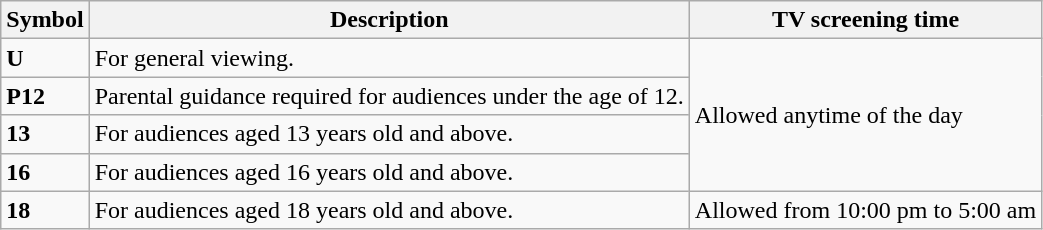<table class="wikitable">
<tr>
<th>Symbol</th>
<th>Description</th>
<th>TV screening time</th>
</tr>
<tr>
<td><strong>U</strong></td>
<td>For general viewing.</td>
<td rowspan="4">Allowed anytime of the day</td>
</tr>
<tr>
<td><strong>P12</strong></td>
<td>Parental guidance required for audiences under the age of 12.</td>
</tr>
<tr>
<td><strong>13</strong></td>
<td>For audiences aged 13 years old and above.</td>
</tr>
<tr>
<td><strong>16</strong></td>
<td>For audiences aged 16 years old and above.</td>
</tr>
<tr>
<td><strong>18</strong></td>
<td>For audiences aged 18 years old and above.</td>
<td>Allowed from 10:00 pm to 5:00 am</td>
</tr>
</table>
